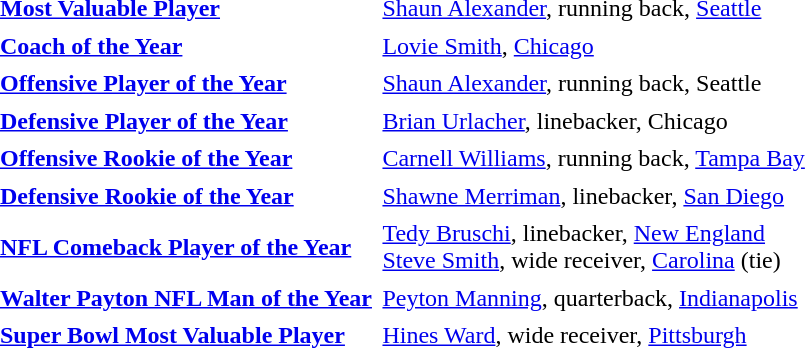<table cellpadding="3" cellspacing="1">
<tr>
<td><strong><a href='#'>Most Valuable Player</a></strong></td>
<td><a href='#'>Shaun Alexander</a>, running back, <a href='#'>Seattle</a></td>
</tr>
<tr>
<td><strong><a href='#'>Coach of the Year</a></strong></td>
<td><a href='#'>Lovie Smith</a>, <a href='#'>Chicago</a></td>
</tr>
<tr>
<td><strong><a href='#'>Offensive Player of the Year</a></strong></td>
<td><a href='#'>Shaun Alexander</a>, running back, Seattle</td>
</tr>
<tr>
<td><strong><a href='#'>Defensive Player of the Year</a></strong></td>
<td><a href='#'>Brian Urlacher</a>, linebacker, Chicago</td>
</tr>
<tr>
<td><strong><a href='#'>Offensive Rookie of the Year</a></strong></td>
<td><a href='#'>Carnell Williams</a>, running back, <a href='#'>Tampa Bay</a></td>
</tr>
<tr>
<td><strong><a href='#'>Defensive Rookie of the Year</a></strong></td>
<td><a href='#'>Shawne Merriman</a>, linebacker, <a href='#'>San Diego</a></td>
</tr>
<tr>
<td><strong><a href='#'>NFL Comeback Player of the Year</a></strong></td>
<td><a href='#'>Tedy Bruschi</a>, linebacker, <a href='#'>New England</a><br><a href='#'>Steve Smith</a>, wide receiver, <a href='#'>Carolina</a> (tie)</td>
</tr>
<tr>
<td><strong><a href='#'>Walter Payton NFL Man of the Year</a></strong></td>
<td><a href='#'>Peyton Manning</a>, quarterback, <a href='#'>Indianapolis</a></td>
</tr>
<tr>
<td><strong><a href='#'>Super Bowl Most Valuable Player</a></strong></td>
<td><a href='#'>Hines Ward</a>, wide receiver, <a href='#'>Pittsburgh</a></td>
</tr>
</table>
